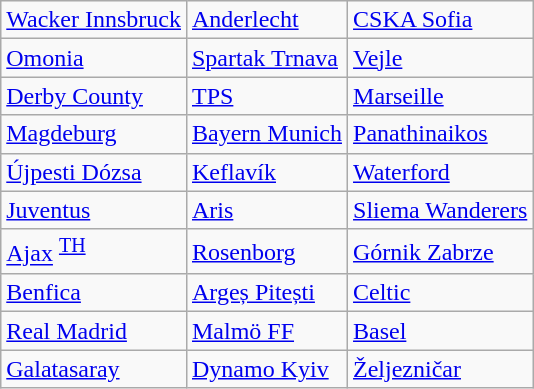<table class="wikitable">
<tr>
<td> <a href='#'>Wacker Innsbruck</a> </td>
<td> <a href='#'>Anderlecht</a> </td>
<td> <a href='#'>CSKA Sofia</a> </td>
</tr>
<tr>
<td> <a href='#'>Omonia</a> </td>
<td> <a href='#'>Spartak Trnava</a> </td>
<td> <a href='#'>Vejle</a> </td>
</tr>
<tr>
<td> <a href='#'>Derby County</a> </td>
<td> <a href='#'>TPS</a> </td>
<td> <a href='#'>Marseille</a> </td>
</tr>
<tr>
<td> <a href='#'>Magdeburg</a> </td>
<td> <a href='#'>Bayern Munich</a> </td>
<td> <a href='#'>Panathinaikos</a> </td>
</tr>
<tr>
<td> <a href='#'>Újpesti Dózsa</a> </td>
<td> <a href='#'>Keflavík</a> </td>
<td> <a href='#'>Waterford</a> </td>
</tr>
<tr>
<td> <a href='#'>Juventus</a> </td>
<td> <a href='#'>Aris</a> </td>
<td> <a href='#'>Sliema Wanderers</a> </td>
</tr>
<tr>
<td> <a href='#'>Ajax</a> <sup><a href='#'>TH</a></sup></td>
<td> <a href='#'>Rosenborg</a> </td>
<td> <a href='#'>Górnik Zabrze</a> </td>
</tr>
<tr>
<td> <a href='#'>Benfica</a> </td>
<td> <a href='#'>Argeș Pitești</a> </td>
<td> <a href='#'>Celtic</a> </td>
</tr>
<tr>
<td> <a href='#'>Real Madrid</a> </td>
<td> <a href='#'>Malmö FF</a> </td>
<td> <a href='#'>Basel</a> </td>
</tr>
<tr>
<td> <a href='#'>Galatasaray</a> </td>
<td> <a href='#'>Dynamo Kyiv</a> </td>
<td> <a href='#'>Željezničar</a> </td>
</tr>
</table>
